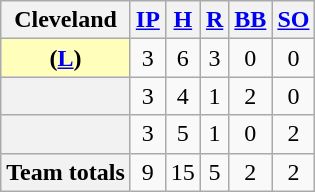<table class="wikitable sortable plainrowheaders" style="text-align:center">
<tr>
<th scope="col">Cleveland</th>
<th scope="col"><a href='#'>IP</a></th>
<th scope="col"><a href='#'>H</a></th>
<th scope="col"><a href='#'>R</a></th>
<th scope="col"><a href='#'>BB</a></th>
<th scope="col"><a href='#'>SO</a></th>
</tr>
<tr>
<th scope="row" style=background:#ffb;> (<a href='#'>L</a>)</th>
<td>3</td>
<td>6</td>
<td>3</td>
<td>0</td>
<td>0</td>
</tr>
<tr>
<th scope="row"></th>
<td>3</td>
<td>4</td>
<td>1</td>
<td>2</td>
<td>0</td>
</tr>
<tr>
<th scope="row"></th>
<td>3</td>
<td>5</td>
<td>1</td>
<td>0</td>
<td>2</td>
</tr>
<tr class="sortbottom">
<th scope="row"><strong>Team totals</strong></th>
<td>9</td>
<td>15</td>
<td>5</td>
<td>2</td>
<td>2</td>
</tr>
</table>
